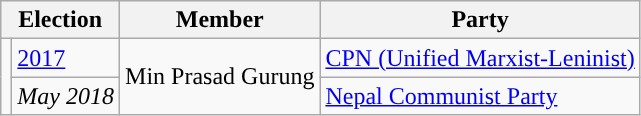<table class="wikitable">
<tr>
<th colspan="2">Election</th>
<th>Member</th>
<th>Party</th>
</tr>
<tr>
<td rowspan="2" style="background-color:"></td>
<td><a href='#'>2017</a></td>
<td rowspan="2">Min Prasad Gurung</td>
<td><a href='#'>CPN (Unified Marxist-Leninist)</a></td>
</tr>
<tr>
<td><em>May 2018</em></td>
<td><a href='#'>Nepal Communist Party</a></td>
</tr>
</table>
